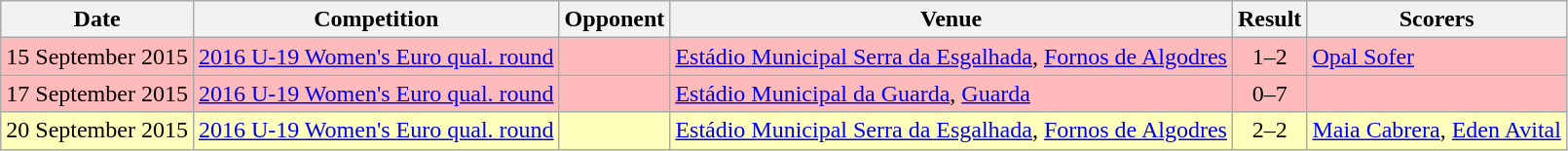<table class="wikitable">
<tr>
<th>Date</th>
<th>Competition</th>
<th>Opponent</th>
<th>Venue</th>
<th>Result</th>
<th>Scorers</th>
</tr>
<tr bgcolor="#FFBBBB">
<td>15 September 2015</td>
<td><a href='#'>2016 U-19 Women's Euro qual. round</a></td>
<td></td>
<td><a href='#'>Estádio Municipal Serra da Esgalhada</a>, <a href='#'>Fornos de Algodres</a></td>
<td align=center>1–2</td>
<td><a href='#'>Opal Sofer</a></td>
</tr>
<tr bgcolor="#FFBBBB">
<td>17 September 2015</td>
<td><a href='#'>2016 U-19 Women's Euro qual. round</a></td>
<td></td>
<td><a href='#'>Estádio Municipal da Guarda</a>, <a href='#'>Guarda</a></td>
<td align=center>0–7</td>
<td></td>
</tr>
<tr bgcolor="#FFFFBB">
<td>20 September 2015</td>
<td><a href='#'>2016 U-19 Women's Euro qual. round</a></td>
<td></td>
<td><a href='#'>Estádio Municipal Serra da Esgalhada</a>, <a href='#'>Fornos de Algodres</a></td>
<td align=center>2–2</td>
<td><a href='#'>Maia Cabrera</a>, <a href='#'>Eden Avital</a></td>
</tr>
</table>
